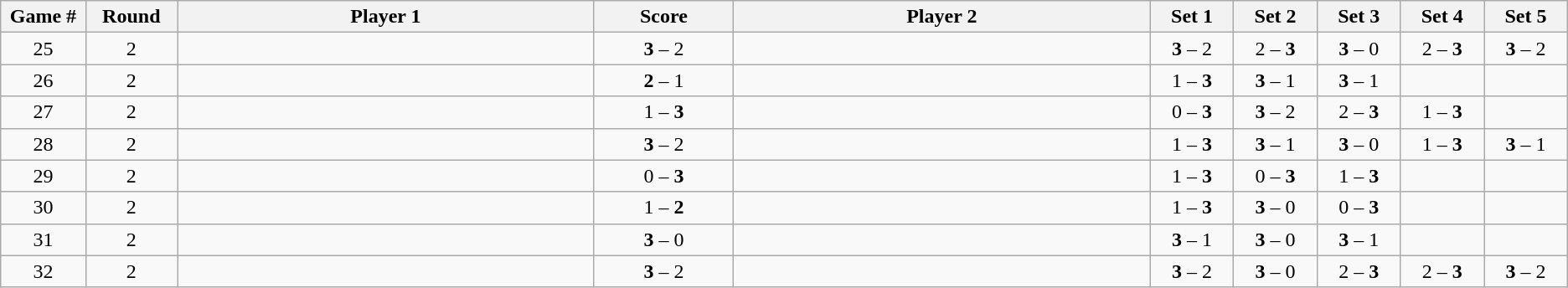<table class="wikitable">
<tr>
<th width="2%">Game #</th>
<th width="2%">Round</th>
<th width="15%">Player 1</th>
<th width="5%">Score</th>
<th width="15%">Player 2</th>
<th width="3%">Set 1</th>
<th width="3%">Set 2</th>
<th width="3%">Set 3</th>
<th width="3%">Set 4</th>
<th width="3%">Set 5</th>
</tr>
<tr style=text-align:center;"background:#;">
<td>25</td>
<td>2</td>
<td></td>
<td><strong>3</strong> – 2</td>
<td></td>
<td><strong>3</strong> – 2</td>
<td>2 – <strong>3</strong></td>
<td><strong>3</strong> – 0</td>
<td>2 – <strong>3</strong></td>
<td><strong>3</strong> – 2</td>
</tr>
<tr style=text-align:center;"background:#;">
<td>26</td>
<td>2</td>
<td></td>
<td><strong>2</strong> – 1</td>
<td></td>
<td>1 – <strong>3</strong></td>
<td><strong>3</strong> – 1</td>
<td><strong>3</strong> – 1</td>
<td></td>
<td></td>
</tr>
<tr style=text-align:center;"background:#;">
<td>27</td>
<td>2</td>
<td></td>
<td>1 – <strong>3</strong></td>
<td></td>
<td>0 – <strong>3</strong></td>
<td><strong>3</strong> – 2</td>
<td>2 – <strong>3</strong></td>
<td>1 – <strong>3</strong></td>
<td></td>
</tr>
<tr style=text-align:center;"background:#;">
<td>28</td>
<td>2</td>
<td></td>
<td><strong>3</strong> – 2</td>
<td></td>
<td>1 – <strong>3</strong></td>
<td><strong>3</strong> – 1</td>
<td><strong>3</strong> – 0</td>
<td>1 – <strong>3</strong></td>
<td><strong>3</strong> – 1</td>
</tr>
<tr style=text-align:center;"background:#;">
<td>29</td>
<td>2</td>
<td></td>
<td>0 – <strong>3</strong></td>
<td></td>
<td>1 – <strong>3</strong></td>
<td>0 – <strong>3</strong></td>
<td>1 – <strong>3</strong></td>
<td></td>
<td></td>
</tr>
<tr style=text-align:center;"background:#;">
<td>30</td>
<td>2</td>
<td></td>
<td>1 – <strong>2</strong></td>
<td></td>
<td>1 – <strong>3</strong></td>
<td><strong>3</strong> – 0</td>
<td>0 – <strong>3</strong></td>
<td></td>
<td></td>
</tr>
<tr style=text-align:center;"background:#;">
<td>31</td>
<td>2</td>
<td></td>
<td><strong>3</strong> – 0</td>
<td></td>
<td><strong>3</strong> – 1</td>
<td><strong>3</strong> – 0</td>
<td><strong>3</strong> – 1</td>
<td></td>
<td></td>
</tr>
<tr style=text-align:center;"background:#;">
<td>32</td>
<td>2</td>
<td></td>
<td><strong>3</strong> – 2</td>
<td></td>
<td><strong>3</strong> – 2</td>
<td><strong>3</strong> – 0</td>
<td>2 – <strong>3</strong></td>
<td>2 – <strong>3</strong></td>
<td><strong>3</strong> – 2</td>
</tr>
</table>
